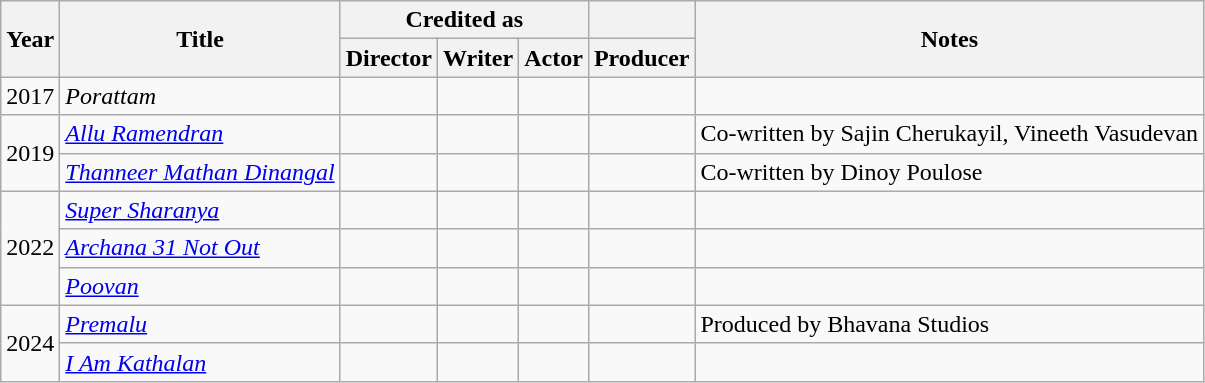<table class="wikitable sortable">
<tr>
<th rowspan="2">Year</th>
<th rowspan="2">Title</th>
<th colspan="3">Credited as</th>
<th></th>
<th rowspan="2" class="unsortable">Notes</th>
</tr>
<tr>
<th>Director</th>
<th>Writer</th>
<th>Actor</th>
<th>Producer</th>
</tr>
<tr>
<td>2017</td>
<td><em>Porattam</em></td>
<td></td>
<td></td>
<td></td>
<td></td>
<td></td>
</tr>
<tr>
<td rowspan=2>2019</td>
<td><em><a href='#'>Allu Ramendran</a></em></td>
<td></td>
<td></td>
<td></td>
<td></td>
<td>Co-written by Sajin Cherukayil, Vineeth Vasudevan</td>
</tr>
<tr>
<td><em><a href='#'>Thanneer Mathan Dinangal</a></em></td>
<td></td>
<td></td>
<td></td>
<td></td>
<td>Co-written by Dinoy Poulose</td>
</tr>
<tr>
<td rowspan=3>2022</td>
<td><em><a href='#'>Super Sharanya</a></em></td>
<td></td>
<td></td>
<td></td>
<td></td>
<td></td>
</tr>
<tr>
<td><em><a href='#'>Archana 31 Not Out</a></em></td>
<td></td>
<td></td>
<td></td>
<td></td>
<td></td>
</tr>
<tr>
<td><em><a href='#'>Poovan</a></em></td>
<td></td>
<td></td>
<td></td>
<td></td>
<td></td>
</tr>
<tr>
<td rowspan=2>2024</td>
<td><em><a href='#'>Premalu</a></em></td>
<td></td>
<td></td>
<td></td>
<td></td>
<td>Produced by Bhavana Studios</td>
</tr>
<tr>
<td><em><a href='#'>I Am Kathalan</a></em></td>
<td></td>
<td></td>
<td></td>
<td></td>
<td></td>
</tr>
</table>
